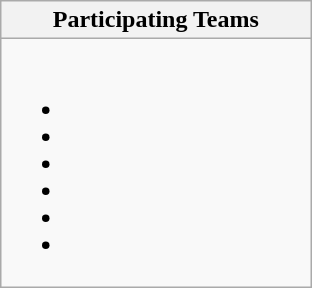<table class="wikitable">
<tr>
<th width=70%>Participating Teams</th>
</tr>
<tr style="vertical-align: top;">
<td><br><ul><li></li><li></li><li></li><li></li><li></li><li></li></ul></td>
</tr>
</table>
